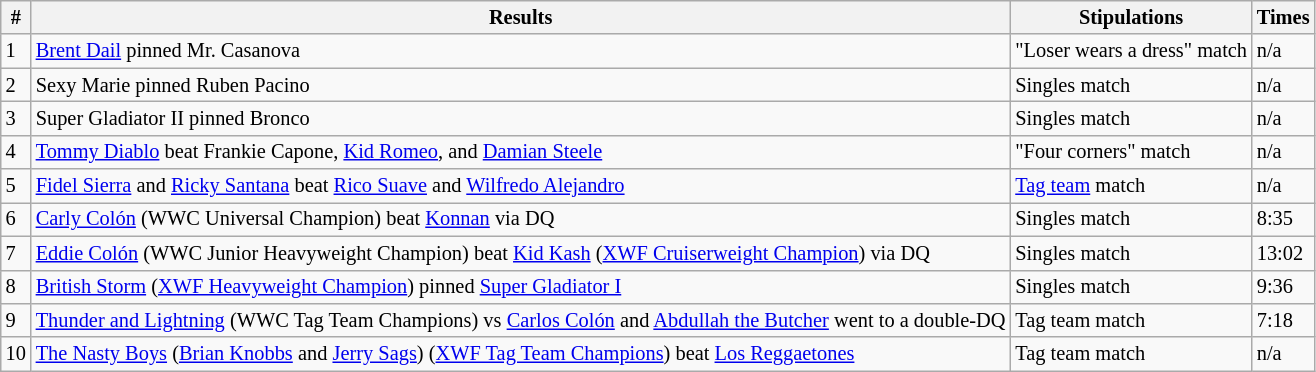<table style="font-size: 85%" class="wikitable sortable">
<tr>
<th><strong>#</strong></th>
<th><strong>Results</strong></th>
<th><strong>Stipulations</strong></th>
<th><strong>Times</strong></th>
</tr>
<tr>
<td>1</td>
<td><a href='#'>Brent Dail</a> pinned Mr. Casanova</td>
<td>"Loser wears a dress" match</td>
<td>n/a</td>
</tr>
<tr>
<td>2</td>
<td>Sexy Marie pinned Ruben Pacino</td>
<td>Singles match</td>
<td>n/a</td>
</tr>
<tr>
<td>3</td>
<td>Super Gladiator II pinned Bronco</td>
<td>Singles match</td>
<td>n/a</td>
</tr>
<tr>
<td>4</td>
<td><a href='#'>Tommy Diablo</a> beat Frankie Capone, <a href='#'>Kid Romeo</a>, and <a href='#'>Damian Steele</a></td>
<td>"Four corners" match</td>
<td>n/a</td>
</tr>
<tr>
<td>5</td>
<td><a href='#'>Fidel Sierra</a> and <a href='#'>Ricky Santana</a> beat <a href='#'>Rico Suave</a> and <a href='#'>Wilfredo Alejandro</a></td>
<td><a href='#'>Tag team</a> match</td>
<td>n/a</td>
</tr>
<tr>
<td>6</td>
<td><a href='#'>Carly Colón</a> (WWC Universal Champion) beat <a href='#'>Konnan</a> via DQ</td>
<td>Singles match</td>
<td>8:35</td>
</tr>
<tr>
<td>7</td>
<td><a href='#'>Eddie Colón</a> (WWC Junior Heavyweight Champion) beat <a href='#'>Kid Kash</a> (<a href='#'>XWF Cruiserweight Champion</a>) via DQ</td>
<td>Singles match</td>
<td>13:02</td>
</tr>
<tr>
<td>8</td>
<td><a href='#'>British Storm</a> (<a href='#'>XWF Heavyweight Champion</a>) pinned <a href='#'>Super Gladiator I</a></td>
<td>Singles match</td>
<td>9:36</td>
</tr>
<tr>
<td>9</td>
<td><a href='#'>Thunder and Lightning</a> (WWC Tag Team Champions) vs <a href='#'>Carlos Colón</a> and <a href='#'>Abdullah the Butcher</a> went to a double-DQ</td>
<td>Tag team match</td>
<td>7:18</td>
</tr>
<tr>
<td>10</td>
<td><a href='#'>The Nasty Boys</a> (<a href='#'>Brian Knobbs</a> and <a href='#'>Jerry Sags</a>) (<a href='#'>XWF Tag Team Champions</a>) beat <a href='#'>Los Reggaetones</a></td>
<td>Tag team match</td>
<td>n/a</td>
</tr>
</table>
